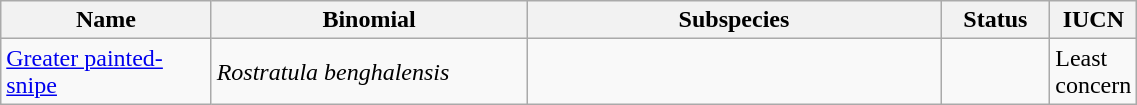<table width=60% class="wikitable">
<tr>
<th width=20%>Name</th>
<th width=30%>Binomial</th>
<th width=40%>Subspecies</th>
<th width=30%>Status</th>
<th width=30%>IUCN</th>
</tr>
<tr>
<td><a href='#'>Greater painted-snipe</a><br></td>
<td><em>Rostratula benghalensis</em></td>
<td></td>
<td></td>
<td>Least concern</td>
</tr>
</table>
